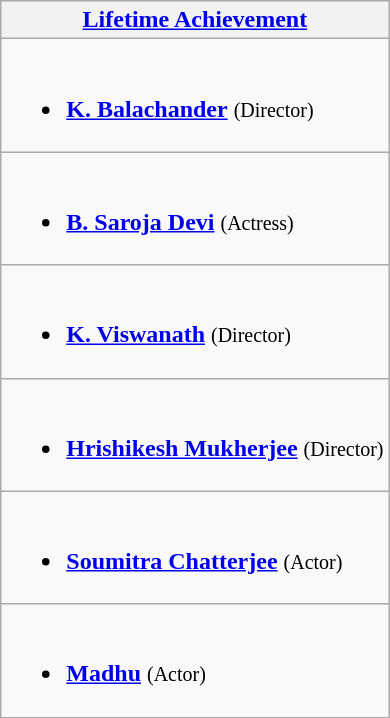<table class="wikitable">
<tr>
<th colspan=2><a href='#'>Lifetime Achievement</a></th>
</tr>
<tr>
<td colspan=2><br><ul><li><strong><a href='#'>K. Balachander</a></strong> <small>(Director)</small></li></ul></td>
</tr>
<tr>
<td colspan=2><br><ul><li><strong><a href='#'>B. Saroja Devi</a></strong> <small>(Actress)</small></li></ul></td>
</tr>
<tr>
<td colspan=2><br><ul><li><strong><a href='#'>K. Viswanath</a></strong> <small>(Director)</small></li></ul></td>
</tr>
<tr>
<td colspan=2><br><ul><li><strong><a href='#'>Hrishikesh Mukherjee</a></strong> <small>(Director)</small></li></ul></td>
</tr>
<tr>
<td colspan=2><br><ul><li><strong><a href='#'>Soumitra Chatterjee</a></strong> <small>(Actor)</small></li></ul></td>
</tr>
<tr>
<td colspan=2><br><ul><li><strong><a href='#'>Madhu</a></strong> <small>(Actor)</small></li></ul></td>
</tr>
</table>
